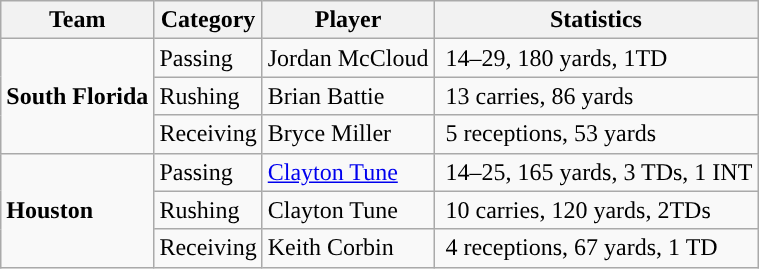<table class="wikitable" style="float: left;">
<tr>
<th>Team</th>
<th>Category</th>
<th>Player</th>
<th>Statistics</th>
</tr>
<tr>
<td rowspan=3><strong>South Florida</strong></td>
<td>Passing</td>
<td>Jordan McCloud</td>
<td> 14–29, 180 yards, 1TD</td>
</tr>
<tr>
<td>Rushing</td>
<td>Brian Battie</td>
<td> 13 carries, 86 yards</td>
</tr>
<tr>
<td>Receiving</td>
<td>Bryce Miller</td>
<td> 5 receptions, 53 yards</td>
</tr>
<tr>
<td rowspan=3><strong>Houston</strong></td>
<td>Passing</td>
<td><a href='#'>Clayton Tune</a></td>
<td> 14–25, 165 yards, 3 TDs, 1 INT</td>
</tr>
<tr>
<td>Rushing</td>
<td>Clayton Tune</td>
<td> 10 carries, 120 yards, 2TDs</td>
</tr>
<tr>
<td>Receiving</td>
<td>Keith Corbin</td>
<td> 4 receptions, 67 yards, 1 TD</td>
</tr>
</table>
